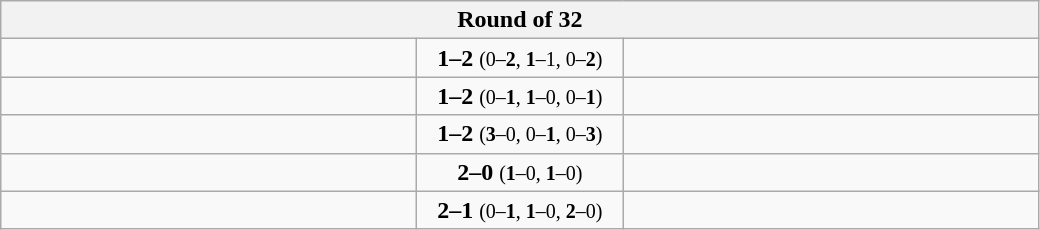<table class="wikitable" style="text-align: center;">
<tr>
<th colspan=3>Round of 32</th>
</tr>
<tr>
<td align=left width="270"></td>
<td align=center width="130"><strong>1–2</strong> <small>(0–<strong>2</strong>, <strong>1</strong>–1, 0–<strong>2</strong>)</small></td>
<td align=left width="270"><strong></strong></td>
</tr>
<tr>
<td align=left></td>
<td align=center><strong>1–2</strong> <small>(0–<strong>1</strong>, <strong>1</strong>–0, 0–<strong>1</strong>)</small></td>
<td align=left><strong></strong></td>
</tr>
<tr>
<td align=left></td>
<td align=center><strong>1–2</strong> <small>(<strong>3</strong>–0, 0–<strong>1</strong>, 0–<strong>3</strong>)</small></td>
<td align=left><strong></strong></td>
</tr>
<tr>
<td align=left><strong></strong></td>
<td align=center><strong>2–0</strong> <small>(<strong>1</strong>–0, <strong>1</strong>–0)</small></td>
<td align=left></td>
</tr>
<tr>
<td align=left><strong></strong></td>
<td align=center><strong>2–1</strong> <small>(0–<strong>1</strong>, <strong>1</strong>–0, <strong>2</strong>–0)</small></td>
<td align=left></td>
</tr>
</table>
